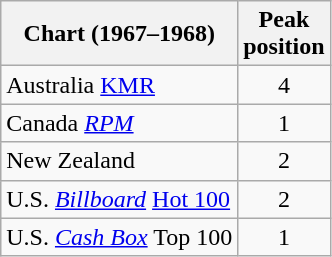<table class="wikitable sortable">
<tr>
<th align="left">Chart (1967–1968)</th>
<th align="left">Peak<br>position</th>
</tr>
<tr>
<td align="left">Australia <a href='#'>KMR</a></td>
<td style="text-align:center;">4</td>
</tr>
<tr>
<td align="left">Canada <a href='#'><em>RPM</em></a></td>
<td style="text-align:center;">1</td>
</tr>
<tr>
<td align="left">New Zealand </td>
<td style="text-align:center;">2</td>
</tr>
<tr>
<td align="left">U.S. <em><a href='#'>Billboard</a></em> <a href='#'>Hot 100</a></td>
<td style="text-align:center;">2</td>
</tr>
<tr>
<td>U.S. <a href='#'><em>Cash Box</em></a> Top 100</td>
<td style="text-align:center;">1</td>
</tr>
</table>
